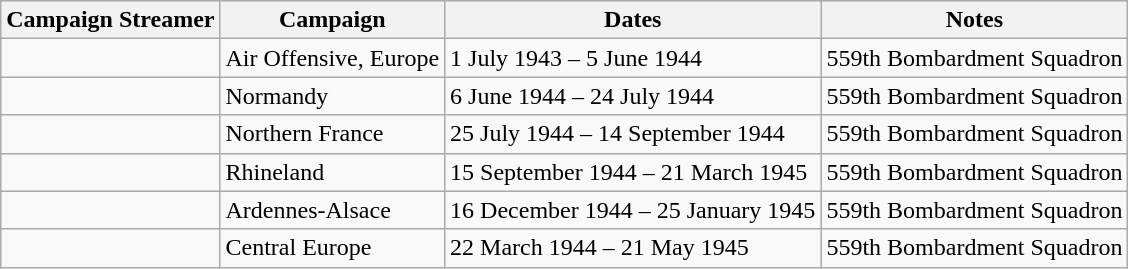<table class="wikitable">
<tr style="background:#efefef;">
<th>Campaign Streamer</th>
<th>Campaign</th>
<th>Dates</th>
<th>Notes</th>
</tr>
<tr>
<td></td>
<td>Air Offensive, Europe</td>
<td>1 July 1943 – 5 June 1944</td>
<td>559th Bombardment Squadron</td>
</tr>
<tr>
<td></td>
<td>Normandy</td>
<td>6 June 1944 – 24 July 1944</td>
<td>559th Bombardment Squadron</td>
</tr>
<tr>
<td></td>
<td>Northern France</td>
<td>25 July 1944 – 14 September 1944</td>
<td>559th Bombardment Squadron</td>
</tr>
<tr>
<td></td>
<td>Rhineland</td>
<td>15 September 1944 – 21 March 1945</td>
<td>559th Bombardment Squadron</td>
</tr>
<tr>
<td></td>
<td>Ardennes-Alsace</td>
<td>16 December 1944 – 25 January 1945</td>
<td>559th Bombardment Squadron</td>
</tr>
<tr>
<td></td>
<td>Central Europe</td>
<td>22 March 1944 – 21 May 1945</td>
<td>559th Bombardment Squadron</td>
</tr>
</table>
